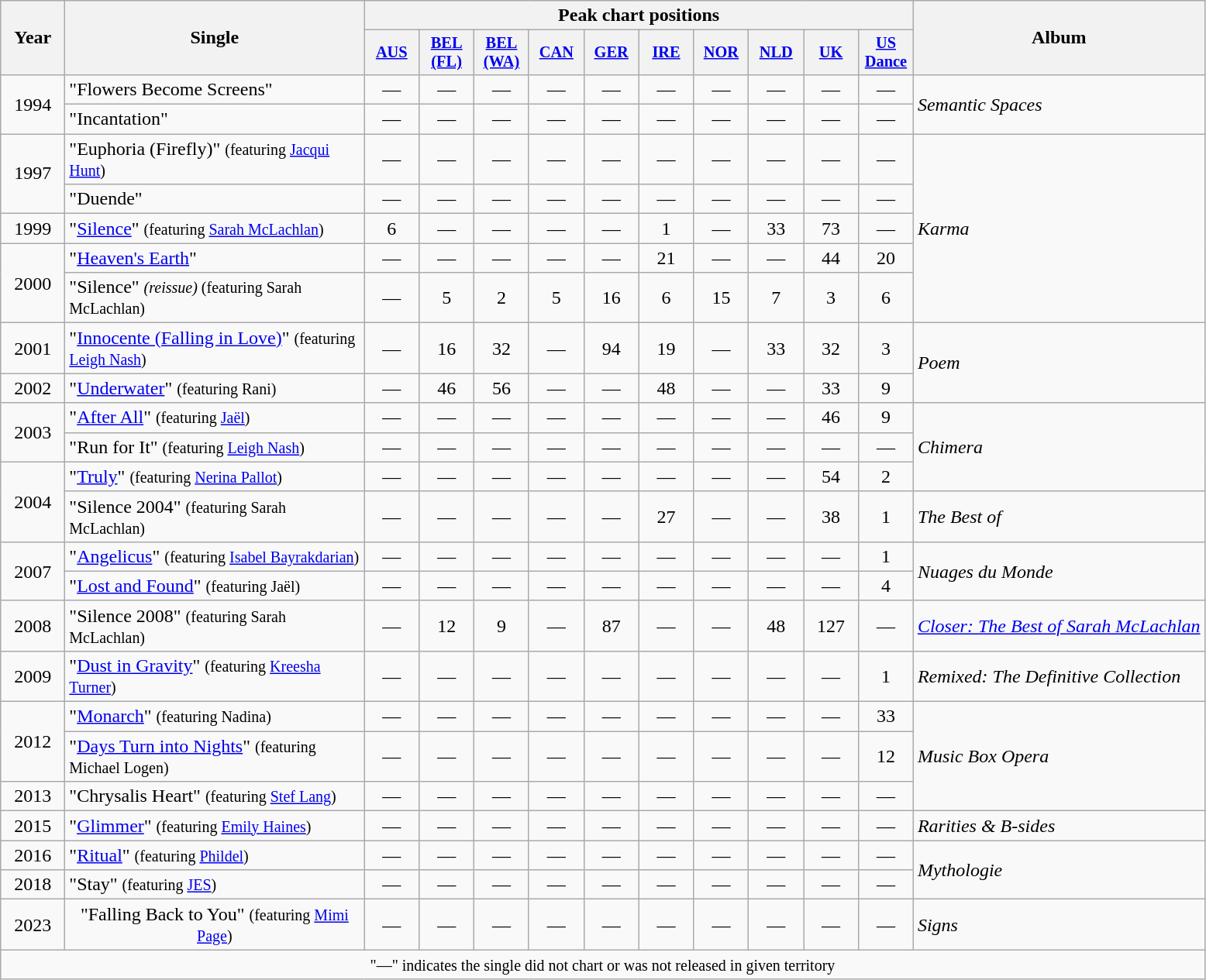<table class="wikitable" style=text-align:center;>
<tr>
<th style="width:3em" rowspan="2">Year</th>
<th style="width:250px;" rowspan="2">Single</th>
<th colspan="10">Peak chart positions</th>
<th rowspan="2">Album</th>
</tr>
<tr>
<th style="width:3em;font-size:85%"><a href='#'>AUS</a><br></th>
<th style="width:3em;font-size:85%"><a href='#'>BEL (FL)</a><br></th>
<th style="width:3em;font-size:85%"><a href='#'>BEL (WA)</a><br></th>
<th style="width:3em;font-size:85%"><a href='#'>CAN</a><br></th>
<th style="width:3em;font-size:85%"><a href='#'>GER</a><br></th>
<th style="width:3em;font-size:85%"><a href='#'>IRE</a><br></th>
<th style="width:3em;font-size:85%"><a href='#'>NOR</a><br></th>
<th style="width:3em;font-size:85%"><a href='#'>NLD</a><br></th>
<th style="width:3em;font-size:85%"><a href='#'>UK</a><br></th>
<th style="width:3em;font-size:85%"><a href='#'>US Dance</a><br></th>
</tr>
<tr>
<td rowspan="2">1994</td>
<td align="left">"Flowers Become Screens"</td>
<td>—</td>
<td>—</td>
<td>—</td>
<td>—</td>
<td>—</td>
<td>—</td>
<td>—</td>
<td>—</td>
<td>—</td>
<td>—</td>
<td rowspan="2" style="text-align:left;"><em>Semantic Spaces</em></td>
</tr>
<tr>
<td align="left">"Incantation"</td>
<td>—</td>
<td>—</td>
<td>—</td>
<td>—</td>
<td>—</td>
<td>—</td>
<td>—</td>
<td>—</td>
<td>—</td>
<td>—</td>
</tr>
<tr>
<td rowspan="2">1997</td>
<td align="left">"Euphoria (Firefly)" <small>(featuring <a href='#'>Jacqui Hunt</a>)</small></td>
<td>—</td>
<td>—</td>
<td>—</td>
<td>—</td>
<td>—</td>
<td>—</td>
<td>—</td>
<td>—</td>
<td>—</td>
<td>—</td>
<td rowspan="5" style="text-align:left;"><em>Karma</em></td>
</tr>
<tr>
<td align="left">"Duende"</td>
<td>—</td>
<td>—</td>
<td>—</td>
<td>—</td>
<td>—</td>
<td>—</td>
<td>—</td>
<td>—</td>
<td>—</td>
<td>—</td>
</tr>
<tr>
<td>1999</td>
<td align="left">"<a href='#'>Silence</a>" <small>(featuring <a href='#'>Sarah McLachlan</a>)</small></td>
<td>6</td>
<td>—</td>
<td>—</td>
<td>—</td>
<td>—</td>
<td>1</td>
<td>—</td>
<td>33</td>
<td>73</td>
<td>—</td>
</tr>
<tr>
<td rowspan="2">2000</td>
<td align="left">"<a href='#'>Heaven's Earth</a>"</td>
<td>—</td>
<td>—</td>
<td>—</td>
<td>—</td>
<td>—</td>
<td>21</td>
<td>—</td>
<td>—</td>
<td>44</td>
<td>20</td>
</tr>
<tr>
<td align="left">"Silence" <small><em>(reissue)</em> (featuring Sarah McLachlan)</small></td>
<td>—</td>
<td>5</td>
<td>2</td>
<td>5</td>
<td>16</td>
<td>6</td>
<td>15</td>
<td>7</td>
<td>3</td>
<td>6</td>
</tr>
<tr>
<td>2001</td>
<td align="left">"<a href='#'>Innocente (Falling in Love)</a>" <small>(featuring <a href='#'>Leigh Nash</a>)</small></td>
<td>—</td>
<td>16</td>
<td>32</td>
<td>—</td>
<td>94</td>
<td>19</td>
<td>—</td>
<td>33</td>
<td>32</td>
<td>3</td>
<td rowspan="2" style="text-align:left;"><em>Poem</em></td>
</tr>
<tr>
<td>2002</td>
<td align="left">"<a href='#'>Underwater</a>" <small>(featuring Rani)</small></td>
<td>—</td>
<td>46</td>
<td>56</td>
<td>—</td>
<td>—</td>
<td>48</td>
<td>—</td>
<td>—</td>
<td>33</td>
<td>9</td>
</tr>
<tr>
<td rowspan="2">2003</td>
<td align="left">"<a href='#'>After All</a>" <small>(featuring <a href='#'>Jaël</a>)</small></td>
<td>—</td>
<td>—</td>
<td>—</td>
<td>—</td>
<td>—</td>
<td>—</td>
<td>—</td>
<td>—</td>
<td>46</td>
<td>9</td>
<td rowspan="3" style="text-align:left;"><em>Chimera</em></td>
</tr>
<tr>
<td align="left">"Run for It" <small>(featuring <a href='#'>Leigh Nash</a>)</small></td>
<td>—</td>
<td>—</td>
<td>—</td>
<td>—</td>
<td>—</td>
<td>—</td>
<td>—</td>
<td>—</td>
<td>—</td>
<td>—</td>
</tr>
<tr>
<td rowspan=2>2004</td>
<td align="left">"<a href='#'>Truly</a>" <small>(featuring <a href='#'>Nerina Pallot</a>)</small></td>
<td>—</td>
<td>—</td>
<td>—</td>
<td>—</td>
<td>—</td>
<td>—</td>
<td>—</td>
<td>—</td>
<td>54</td>
<td>2</td>
</tr>
<tr>
<td align="left">"Silence 2004" <small>(featuring Sarah McLachlan)</small></td>
<td>—</td>
<td>—</td>
<td>—</td>
<td>—</td>
<td>—</td>
<td>27</td>
<td>—</td>
<td>—</td>
<td>38</td>
<td>1</td>
<td align="left"><em>The Best of</em></td>
</tr>
<tr>
<td rowspan="2">2007</td>
<td align="left">"<a href='#'>Angelicus</a>" <small>(featuring <a href='#'>Isabel Bayrakdarian</a>)</small></td>
<td>—</td>
<td>—</td>
<td>—</td>
<td>—</td>
<td>—</td>
<td>—</td>
<td>—</td>
<td>—</td>
<td>—</td>
<td>1</td>
<td style="text-align:left;" rowspan="2"><em>Nuages du Monde</em></td>
</tr>
<tr>
<td align="left">"<a href='#'>Lost and Found</a>" <small>(featuring Jaël)</small></td>
<td>—</td>
<td>—</td>
<td>—</td>
<td>—</td>
<td>—</td>
<td>—</td>
<td>—</td>
<td>—</td>
<td>—</td>
<td>4</td>
</tr>
<tr>
<td>2008</td>
<td align="left">"Silence 2008" <small>(featuring Sarah McLachlan)</small></td>
<td>—</td>
<td>12</td>
<td>9</td>
<td>—</td>
<td>87</td>
<td>—</td>
<td>—</td>
<td>48</td>
<td>127</td>
<td>—</td>
<td align="left"><em><a href='#'>Closer: The Best of Sarah McLachlan</a></em></td>
</tr>
<tr>
<td>2009</td>
<td style="text-align:left;">"<a href='#'>Dust in Gravity</a>" <small>(featuring <a href='#'>Kreesha Turner</a>)</small></td>
<td>—</td>
<td>—</td>
<td>—</td>
<td>—</td>
<td>—</td>
<td>—</td>
<td>—</td>
<td>—</td>
<td>—</td>
<td>1</td>
<td style="text-align:left;"><em>Remixed: The Definitive Collection</em></td>
</tr>
<tr>
<td rowspan=2>2012</td>
<td style="text-align:left;">"<a href='#'>Monarch</a>" <small>(featuring Nadina)</small></td>
<td>—</td>
<td>—</td>
<td>—</td>
<td>—</td>
<td>—</td>
<td>—</td>
<td>—</td>
<td>—</td>
<td>—</td>
<td>33</td>
<td style="text-align:left;" rowspan=3><em>Music Box Opera</em></td>
</tr>
<tr>
<td style="text-align:left;">"<a href='#'>Days Turn into Nights</a>" <small>(featuring Michael Logen)</small></td>
<td>—</td>
<td>—</td>
<td>—</td>
<td>—</td>
<td>—</td>
<td>—</td>
<td>—</td>
<td>—</td>
<td>—</td>
<td>12</td>
</tr>
<tr>
<td>2013</td>
<td style="text-align:left;">"Chrysalis Heart" <small>(featuring <a href='#'>Stef Lang</a>)</small></td>
<td>—</td>
<td>—</td>
<td>—</td>
<td>—</td>
<td>—</td>
<td>—</td>
<td>—</td>
<td>—</td>
<td>—</td>
<td>—</td>
</tr>
<tr>
<td>2015</td>
<td style="text-align:left;">"<a href='#'>Glimmer</a>" <small>(featuring <a href='#'>Emily Haines</a>)</small></td>
<td>—</td>
<td>—</td>
<td>—</td>
<td>—</td>
<td>—</td>
<td>—</td>
<td>—</td>
<td>—</td>
<td>—</td>
<td>—</td>
<td style="text-align:left;"><em>Rarities & B-sides</em></td>
</tr>
<tr>
<td>2016</td>
<td style="text-align:left;">"<a href='#'>Ritual</a>" <small>(featuring <a href='#'>Phildel</a>)</small></td>
<td>—</td>
<td>—</td>
<td>—</td>
<td>—</td>
<td>—</td>
<td>—</td>
<td>—</td>
<td>—</td>
<td>—</td>
<td>—</td>
<td rowspan="2" style="text-align:left;"><em>Mythologie</em></td>
</tr>
<tr>
<td>2018</td>
<td style="text-align:left;">"Stay" <small>(featuring <a href='#'>JES</a>)</small></td>
<td>—</td>
<td>—</td>
<td>—</td>
<td>—</td>
<td>—</td>
<td>—</td>
<td>—</td>
<td>—</td>
<td>—</td>
<td>—</td>
</tr>
<tr>
<td>2023</td>
<td>"Falling Back to You" <small>(featuring <a href='#'>Mimi Page</a>)</small></td>
<td>—</td>
<td>—</td>
<td>—</td>
<td>—</td>
<td>—</td>
<td>—</td>
<td>—</td>
<td>—</td>
<td>—</td>
<td>—</td>
<td style="text-align:left;"><em>Signs</em></td>
</tr>
<tr>
<td colspan="13"><small>"—" indicates the single did not chart or was not released in given territory</small></td>
</tr>
</table>
